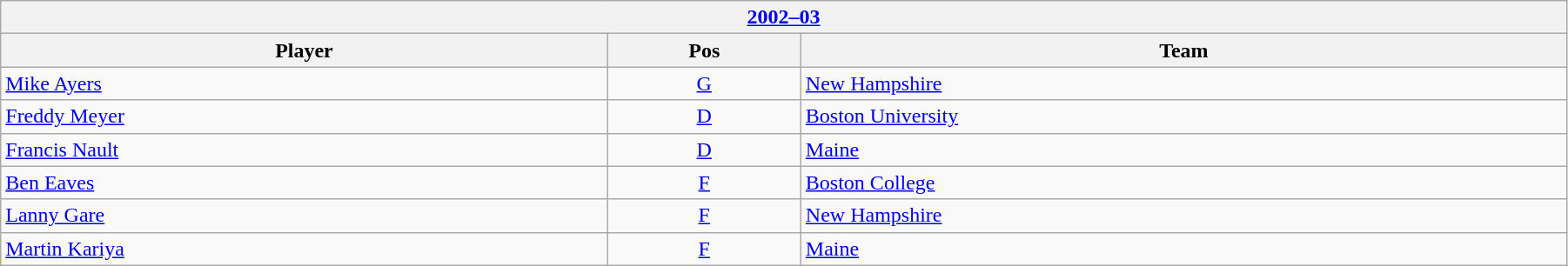<table class="wikitable" width=95%>
<tr>
<th colspan=3><a href='#'>2002–03</a></th>
</tr>
<tr>
<th>Player</th>
<th>Pos</th>
<th>Team</th>
</tr>
<tr>
<td><a href='#'>Mike Ayers</a></td>
<td align=center><a href='#'>G</a></td>
<td><a href='#'>New Hampshire</a></td>
</tr>
<tr>
<td><a href='#'>Freddy Meyer</a></td>
<td align=center><a href='#'>D</a></td>
<td><a href='#'>Boston University</a></td>
</tr>
<tr>
<td><a href='#'>Francis Nault</a></td>
<td align=center><a href='#'>D</a></td>
<td><a href='#'>Maine</a></td>
</tr>
<tr>
<td><a href='#'>Ben Eaves</a></td>
<td align=center><a href='#'>F</a></td>
<td><a href='#'>Boston College</a></td>
</tr>
<tr>
<td><a href='#'>Lanny Gare</a></td>
<td align=center><a href='#'>F</a></td>
<td><a href='#'>New Hampshire</a></td>
</tr>
<tr>
<td><a href='#'>Martin Kariya</a></td>
<td align=center><a href='#'>F</a></td>
<td><a href='#'>Maine</a></td>
</tr>
</table>
